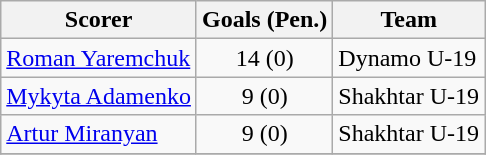<table class="wikitable">
<tr>
<th>Scorer</th>
<th>Goals (Pen.)</th>
<th>Team</th>
</tr>
<tr>
<td> <a href='#'>Roman Yaremchuk</a></td>
<td align=center>14 (0)</td>
<td>Dynamo U-19</td>
</tr>
<tr>
<td> <a href='#'>Mykyta Adamenko</a></td>
<td align=center>9 (0)</td>
<td>Shakhtar U-19</td>
</tr>
<tr>
<td> <a href='#'>Artur Miranyan</a></td>
<td align=center>9 (0)</td>
<td>Shakhtar U-19</td>
</tr>
<tr>
</tr>
</table>
